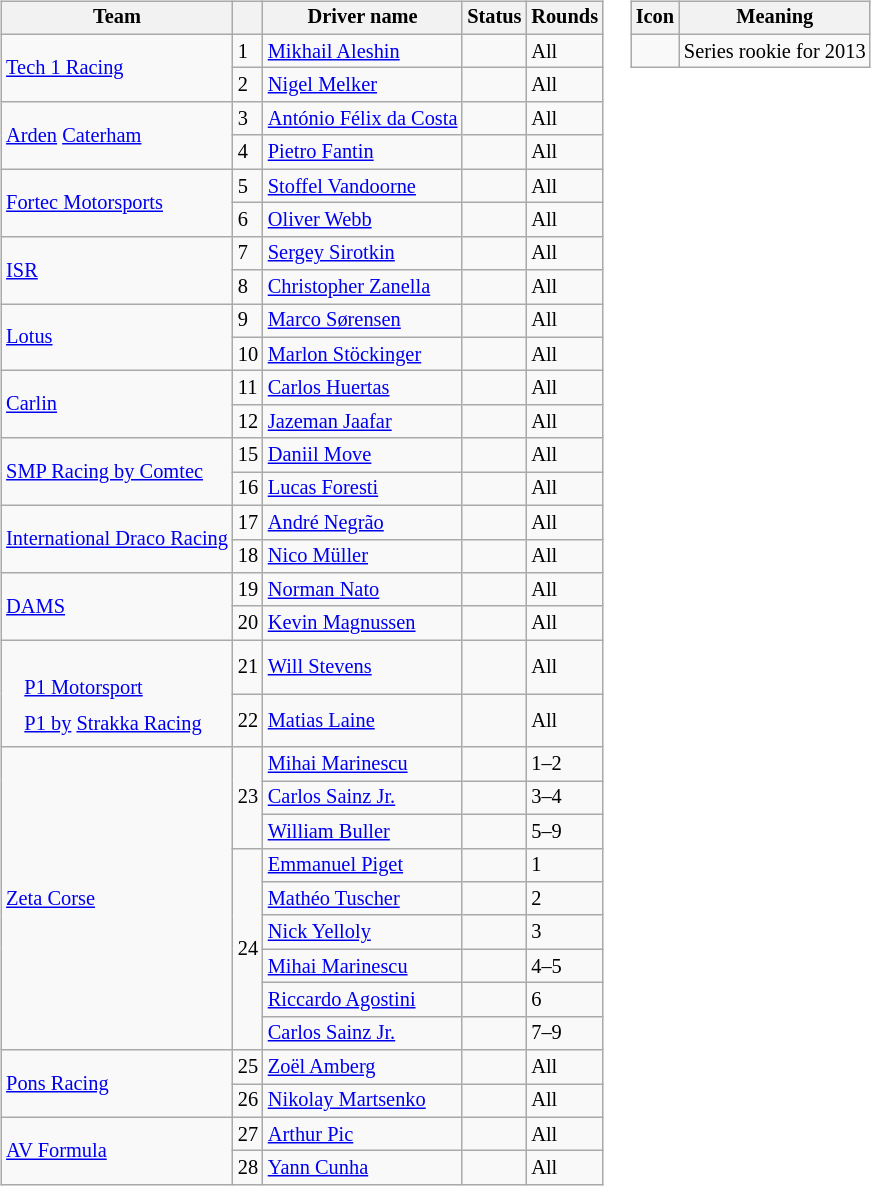<table>
<tr>
<td><br><table class="wikitable" style="font-size: 85%;">
<tr>
<th>Team</th>
<th></th>
<th>Driver name</th>
<th>Status</th>
<th>Rounds</th>
</tr>
<tr>
<td rowspan=2> <a href='#'>Tech 1 Racing</a></td>
<td>1</td>
<td> <a href='#'>Mikhail Aleshin</a></td>
<td></td>
<td>All</td>
</tr>
<tr>
<td>2</td>
<td> <a href='#'>Nigel Melker</a></td>
<td></td>
<td>All</td>
</tr>
<tr>
<td rowspan=2> <a href='#'>Arden</a> <a href='#'>Caterham</a></td>
<td>3</td>
<td> <a href='#'>António Félix da Costa</a></td>
<td></td>
<td>All</td>
</tr>
<tr>
<td>4</td>
<td> <a href='#'>Pietro Fantin</a></td>
<td align=center></td>
<td>All</td>
</tr>
<tr>
<td rowspan=2> <a href='#'>Fortec Motorsports</a></td>
<td>5</td>
<td> <a href='#'>Stoffel Vandoorne</a></td>
<td align=center></td>
<td>All</td>
</tr>
<tr>
<td>6</td>
<td> <a href='#'>Oliver Webb</a></td>
<td></td>
<td>All</td>
</tr>
<tr>
<td rowspan=2> <a href='#'>ISR</a></td>
<td>7</td>
<td> <a href='#'>Sergey Sirotkin</a></td>
<td align=center></td>
<td>All</td>
</tr>
<tr>
<td>8</td>
<td> <a href='#'>Christopher Zanella</a></td>
<td align=center></td>
<td>All</td>
</tr>
<tr>
<td rowspan=2> <a href='#'>Lotus</a></td>
<td>9</td>
<td> <a href='#'>Marco Sørensen</a></td>
<td></td>
<td>All</td>
</tr>
<tr>
<td>10</td>
<td> <a href='#'>Marlon Stöckinger</a></td>
<td align=center></td>
<td>All</td>
</tr>
<tr>
<td rowspan=2> <a href='#'>Carlin</a></td>
<td>11</td>
<td> <a href='#'>Carlos Huertas</a></td>
<td></td>
<td>All</td>
</tr>
<tr>
<td>12</td>
<td> <a href='#'>Jazeman Jaafar</a></td>
<td align=center></td>
<td>All</td>
</tr>
<tr>
<td rowspan=2> <a href='#'>SMP Racing by Comtec</a></td>
<td>15</td>
<td> <a href='#'>Daniil Move</a></td>
<td></td>
<td>All</td>
</tr>
<tr>
<td>16</td>
<td> <a href='#'>Lucas Foresti</a></td>
<td></td>
<td>All</td>
</tr>
<tr>
<td rowspan=2> <a href='#'>International Draco Racing</a></td>
<td>17</td>
<td> <a href='#'>André Negrão</a></td>
<td></td>
<td>All</td>
</tr>
<tr>
<td>18</td>
<td> <a href='#'>Nico Müller</a></td>
<td></td>
<td>All</td>
</tr>
<tr>
<td rowspan=2> <a href='#'>DAMS</a></td>
<td>19</td>
<td> <a href='#'>Norman Nato</a></td>
<td align=center></td>
<td>All</td>
</tr>
<tr>
<td>20</td>
<td> <a href='#'>Kevin Magnussen</a></td>
<td></td>
<td>All</td>
</tr>
<tr>
<td rowspan=2><br><table style="float: left; border-top:transparent; border-right:transparent; border-bottom:transparent; border-left:transparent;">
<tr>
<td style=" border-top:transparent; border-right:transparent; border-bottom:transparent; border-left:transparent;" rowspan=2></td>
<td style=" border-top:transparent; border-right:transparent; border-bottom:transparent; border-left:transparent;"><a href='#'>P1 Motorsport</a></td>
</tr>
<tr>
<td style=" border-top:transparent; border-right:transparent; border-bottom:transparent; border-left:transparent;"><a href='#'>P1 by</a> <a href='#'>Strakka Racing</a></td>
</tr>
</table>
</td>
<td>21</td>
<td> <a href='#'>Will Stevens</a></td>
<td></td>
<td>All</td>
</tr>
<tr>
<td>22</td>
<td> <a href='#'>Matias Laine</a></td>
<td align=center></td>
<td>All</td>
</tr>
<tr>
<td rowspan=9> <a href='#'>Zeta Corse</a></td>
<td rowspan=3>23</td>
<td> <a href='#'>Mihai Marinescu</a></td>
<td align=center></td>
<td>1–2</td>
</tr>
<tr>
<td> <a href='#'>Carlos Sainz Jr.</a></td>
<td align=center></td>
<td>3–4</td>
</tr>
<tr>
<td> <a href='#'>William Buller</a></td>
<td align=center></td>
<td>5–9</td>
</tr>
<tr>
<td rowspan=6>24</td>
<td> <a href='#'>Emmanuel Piget</a></td>
<td align=center></td>
<td>1</td>
</tr>
<tr>
<td> <a href='#'>Mathéo Tuscher</a></td>
<td align=center></td>
<td>2</td>
</tr>
<tr>
<td> <a href='#'>Nick Yelloly</a></td>
<td></td>
<td>3</td>
</tr>
<tr>
<td> <a href='#'>Mihai Marinescu</a></td>
<td align=center></td>
<td>4–5</td>
</tr>
<tr>
<td> <a href='#'>Riccardo Agostini</a></td>
<td align=center></td>
<td>6</td>
</tr>
<tr>
<td> <a href='#'>Carlos Sainz Jr.</a></td>
<td align=center></td>
<td>7–9</td>
</tr>
<tr>
<td rowspan=2> <a href='#'>Pons Racing</a></td>
<td>25</td>
<td> <a href='#'>Zoël Amberg</a></td>
<td></td>
<td>All</td>
</tr>
<tr>
<td>26</td>
<td> <a href='#'>Nikolay Martsenko</a></td>
<td></td>
<td>All</td>
</tr>
<tr>
<td rowspan=2> <a href='#'>AV Formula</a></td>
<td>27</td>
<td> <a href='#'>Arthur Pic</a></td>
<td></td>
<td>All</td>
</tr>
<tr>
<td>28</td>
<td> <a href='#'>Yann Cunha</a></td>
<td></td>
<td>All</td>
</tr>
</table>
</td>
<td valign="top"><br><table align="right" class="wikitable" style="font-size: 85%;">
<tr>
<th>Icon</th>
<th>Meaning</th>
</tr>
<tr>
<td align=center></td>
<td>Series rookie for 2013</td>
</tr>
</table>
</td>
</tr>
</table>
